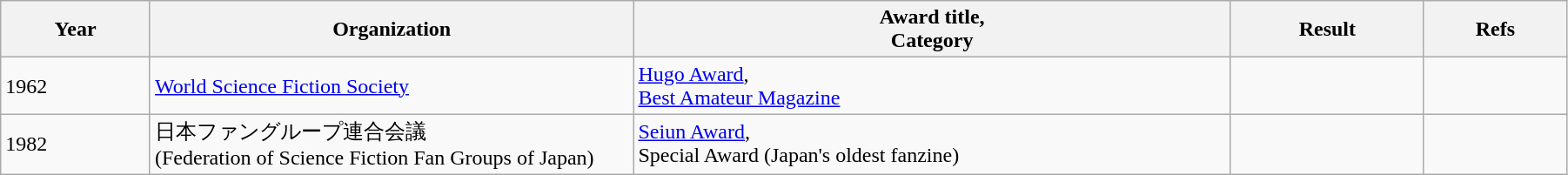<table class="wikitable" style="width:95%;" cellpadding="5">
<tr>
<th scope="col" style="width:30px;">Year</th>
<th scope="col" style="width:120px;">Organization</th>
<th scope="col" style="width:150px;">Award title,<br>Category</th>
<th scope="col" style="width:10px;">Result</th>
<th scope="col" style="width:10px;">Refs<br></th>
</tr>
<tr>
<td>1962</td>
<td><a href='#'>World Science Fiction Society</a></td>
<td><a href='#'>Hugo Award</a>,<br><a href='#'>Best Amateur Magazine</a></td>
<td></td>
<td></td>
</tr>
<tr>
<td>1982</td>
<td>日本ファングループ連合会議<br>(Federation of Science Fiction Fan Groups of Japan)</td>
<td><a href='#'>Seiun Award</a>,<br>Special Award (Japan's oldest fanzine)</td>
<td></td>
<td></td>
</tr>
</table>
